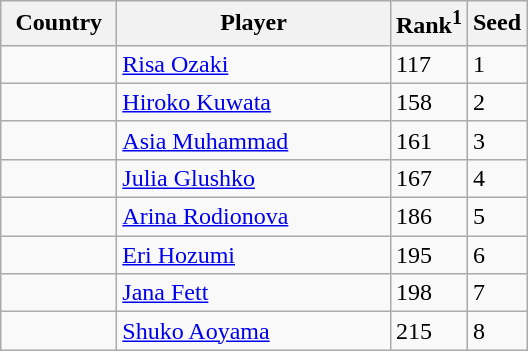<table class="sortable wikitable">
<tr>
<th width="70">Country</th>
<th width="175">Player</th>
<th>Rank<sup>1</sup></th>
<th>Seed</th>
</tr>
<tr>
<td></td>
<td><a href='#'>Risa Ozaki</a></td>
<td>117</td>
<td>1</td>
</tr>
<tr>
<td></td>
<td><a href='#'>Hiroko Kuwata</a></td>
<td>158</td>
<td>2</td>
</tr>
<tr>
<td></td>
<td><a href='#'>Asia Muhammad</a></td>
<td>161</td>
<td>3</td>
</tr>
<tr>
<td></td>
<td><a href='#'>Julia Glushko</a></td>
<td>167</td>
<td>4</td>
</tr>
<tr>
<td></td>
<td><a href='#'>Arina Rodionova</a></td>
<td>186</td>
<td>5</td>
</tr>
<tr>
<td></td>
<td><a href='#'>Eri Hozumi</a></td>
<td>195</td>
<td>6</td>
</tr>
<tr>
<td></td>
<td><a href='#'>Jana Fett</a></td>
<td>198</td>
<td>7</td>
</tr>
<tr>
<td></td>
<td><a href='#'>Shuko Aoyama</a></td>
<td>215</td>
<td>8</td>
</tr>
</table>
